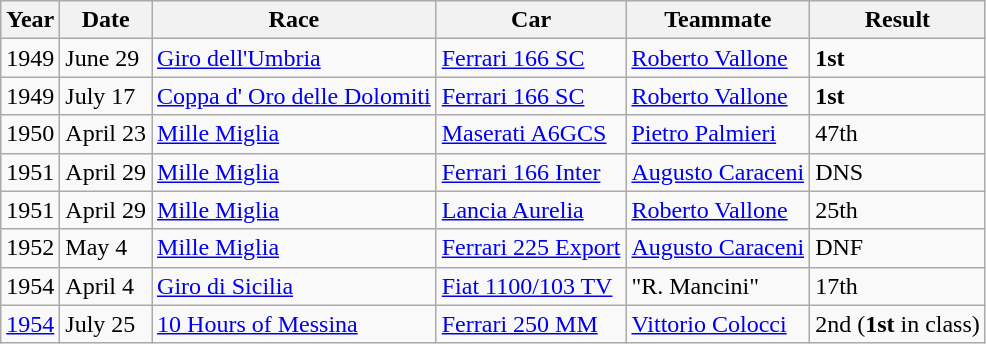<table class="wikitable sortable">
<tr>
<th>Year</th>
<th>Date</th>
<th>Race</th>
<th>Car</th>
<th>Teammate</th>
<th>Result</th>
</tr>
<tr>
<td>1949</td>
<td>June 29</td>
<td><a href='#'>Giro dell'Umbria</a></td>
<td><a href='#'>Ferrari 166 SC</a></td>
<td><a href='#'>Roberto Vallone</a></td>
<td><strong>1st</strong></td>
</tr>
<tr>
<td>1949</td>
<td>July 17</td>
<td><a href='#'>Coppa d' Oro delle Dolomiti</a></td>
<td><a href='#'>Ferrari 166 SC</a></td>
<td><a href='#'>Roberto Vallone</a></td>
<td><strong>1st</strong></td>
</tr>
<tr>
<td>1950</td>
<td>April 23</td>
<td><a href='#'>Mille Miglia</a></td>
<td><a href='#'>Maserati A6GCS</a></td>
<td><a href='#'>Pietro Palmieri</a></td>
<td>47th</td>
</tr>
<tr>
<td>1951</td>
<td>April 29</td>
<td><a href='#'>Mille Miglia</a></td>
<td><a href='#'>Ferrari 166 Inter</a></td>
<td><a href='#'>Augusto Caraceni</a></td>
<td>DNS</td>
</tr>
<tr>
<td>1951</td>
<td>April 29</td>
<td><a href='#'>Mille Miglia</a></td>
<td><a href='#'>Lancia Aurelia</a></td>
<td><a href='#'>Roberto Vallone</a></td>
<td>25th</td>
</tr>
<tr>
<td>1952</td>
<td>May 4</td>
<td><a href='#'>Mille Miglia</a></td>
<td><a href='#'>Ferrari 225 Export</a></td>
<td><a href='#'>Augusto Caraceni</a></td>
<td>DNF</td>
</tr>
<tr>
<td>1954</td>
<td>April 4</td>
<td><a href='#'>Giro di Sicilia</a></td>
<td><a href='#'>Fiat 1100/103 TV</a></td>
<td>"R. Mancini"</td>
<td>17th</td>
</tr>
<tr>
<td><a href='#'>1954</a></td>
<td>July 25</td>
<td><a href='#'>10 Hours of Messina</a></td>
<td><a href='#'>Ferrari 250 MM</a></td>
<td><a href='#'>Vittorio Colocci</a></td>
<td>2nd (<strong>1st</strong> in class)</td>
</tr>
</table>
